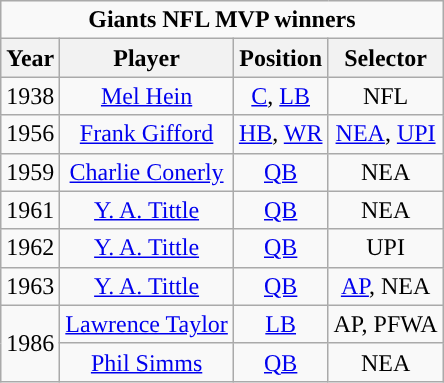<table class="wikitable" style="text-align:center">
<tr>
<td align="center" colspan="4"><strong>Giants NFL MVP winners</strong></td>
</tr>
<tr>
<th>Year</th>
<th>Player</th>
<th>Position</th>
<th>Selector</th>
</tr>
<tr>
<td>1938</td>
<td><a href='#'>Mel Hein</a></td>
<td><a href='#'>C</a>, <a href='#'>LB</a></td>
<td>NFL</td>
</tr>
<tr>
<td>1956</td>
<td><a href='#'>Frank Gifford</a></td>
<td><a href='#'>HB</a>, <a href='#'>WR</a></td>
<td><a href='#'>NEA</a>, <a href='#'>UPI</a></td>
</tr>
<tr>
<td>1959</td>
<td><a href='#'>Charlie Conerly</a></td>
<td><a href='#'>QB</a></td>
<td>NEA</td>
</tr>
<tr>
<td>1961</td>
<td><a href='#'>Y. A. Tittle</a></td>
<td><a href='#'>QB</a></td>
<td>NEA</td>
</tr>
<tr>
<td>1962</td>
<td><a href='#'>Y. A. Tittle</a></td>
<td><a href='#'>QB</a></td>
<td>UPI</td>
</tr>
<tr>
<td>1963</td>
<td><a href='#'>Y. A. Tittle</a></td>
<td><a href='#'>QB</a></td>
<td><a href='#'>AP</a>, NEA</td>
</tr>
<tr>
<td rowspan=2>1986</td>
<td><a href='#'>Lawrence Taylor</a></td>
<td><a href='#'>LB</a></td>
<td>AP, PFWA</td>
</tr>
<tr>
<td><a href='#'>Phil Simms</a></td>
<td><a href='#'>QB</a></td>
<td>NEA</td>
</tr>
</table>
